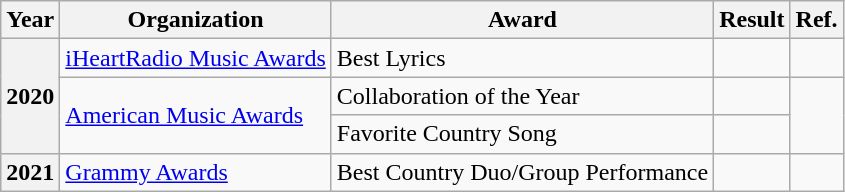<table class="wikitable">
<tr>
<th>Year</th>
<th>Organization</th>
<th>Award</th>
<th>Result</th>
<th>Ref.</th>
</tr>
<tr>
<th scope="row" rowspan="3">2020</th>
<td><a href='#'>iHeartRadio Music Awards</a></td>
<td>Best Lyrics</td>
<td></td>
<td style="text-align:center;"></td>
</tr>
<tr>
<td rowspan="2"><a href='#'>American Music Awards</a></td>
<td>Collaboration of the Year</td>
<td></td>
<td rowspan="2" style="text-align:center;"></td>
</tr>
<tr>
<td>Favorite Country Song</td>
<td></td>
</tr>
<tr>
<th rowspan='1'>2021</th>
<td><a href='#'>Grammy Awards</a></td>
<td>Best Country Duo/Group Performance</td>
<td></td>
<td style="text-align:center;"></td>
</tr>
</table>
